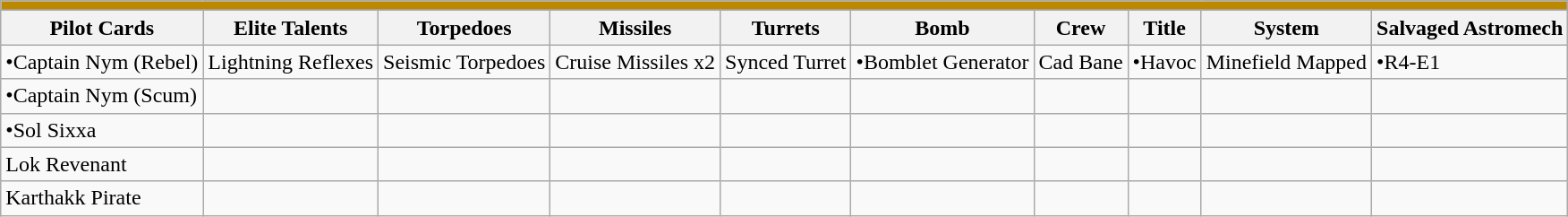<table class="wikitable sortable">
<tr style="background:#bb8800;">
<td colspan="10"></td>
</tr>
<tr style="background:#bb8800;">
</tr>
<tr>
<th>Pilot Cards</th>
<th>Elite Talents</th>
<th>Torpedoes</th>
<th>Missiles</th>
<th>Turrets</th>
<th>Bomb</th>
<th>Crew</th>
<th>Title</th>
<th>System</th>
<th>Salvaged Astromech</th>
</tr>
<tr>
<td>•Captain Nym (Rebel)</td>
<td>Lightning Reflexes</td>
<td>Seismic Torpedoes</td>
<td>Cruise Missiles x2</td>
<td>Synced Turret</td>
<td>•Bomblet Generator</td>
<td>Cad Bane</td>
<td>•Havoc</td>
<td>Minefield Mapped</td>
<td>•R4-E1</td>
</tr>
<tr>
<td>•Captain Nym (Scum)</td>
<td></td>
<td></td>
<td></td>
<td></td>
<td></td>
<td></td>
<td></td>
<td></td>
<td></td>
</tr>
<tr>
<td>•Sol Sixxa</td>
<td></td>
<td></td>
<td></td>
<td></td>
<td></td>
<td></td>
<td></td>
<td></td>
<td></td>
</tr>
<tr>
<td>Lok Revenant</td>
<td></td>
<td></td>
<td></td>
<td></td>
<td></td>
<td></td>
<td></td>
<td></td>
<td></td>
</tr>
<tr>
<td>Karthakk Pirate</td>
<td></td>
<td></td>
<td></td>
<td></td>
<td></td>
<td></td>
<td></td>
<td></td>
<td></td>
</tr>
</table>
